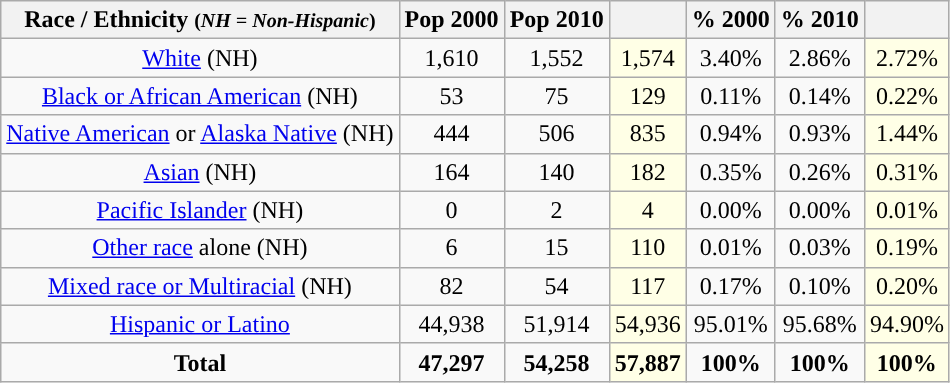<table class="wikitable" style="text-align:center;">
<tr>
<th>Race / Ethnicity <small>(<em>NH = Non-Hispanic</em>)</small></th>
<th>Pop 2000</th>
<th>Pop 2010</th>
<th></th>
<th>% 2000</th>
<th>% 2010</th>
<th></th>
</tr>
<tr>
<td><a href='#'>White</a> (NH)</td>
<td>1,610</td>
<td>1,552</td>
<td style='background: #ffffe6;'>1,574</td>
<td>3.40%</td>
<td>2.86%</td>
<td style='background: #ffffe6;'>2.72%</td>
</tr>
<tr>
<td><a href='#'>Black or African American</a> (NH)</td>
<td>53</td>
<td>75</td>
<td style='background: #ffffe6;'>129</td>
<td>0.11%</td>
<td>0.14%</td>
<td style='background: #ffffe6;'>0.22%</td>
</tr>
<tr>
<td><a href='#'>Native American</a> or <a href='#'>Alaska Native</a> (NH)</td>
<td>444</td>
<td>506</td>
<td style='background: #ffffe6;'>835</td>
<td>0.94%</td>
<td>0.93%</td>
<td style='background: #ffffe6;'>1.44%</td>
</tr>
<tr>
<td><a href='#'>Asian</a> (NH)</td>
<td>164</td>
<td>140</td>
<td style='background: #ffffe6;'>182</td>
<td>0.35%</td>
<td>0.26%</td>
<td style='background: #ffffe6;'>0.31%</td>
</tr>
<tr>
<td><a href='#'>Pacific Islander</a> (NH)</td>
<td>0</td>
<td>2</td>
<td style='background: #ffffe6;'>4</td>
<td>0.00%</td>
<td>0.00%</td>
<td style='background: #ffffe6;'>0.01%</td>
</tr>
<tr>
<td><a href='#'>Other race</a> alone (NH)</td>
<td>6</td>
<td>15</td>
<td style='background: #ffffe6;'>110</td>
<td>0.01%</td>
<td>0.03%</td>
<td style='background: #ffffe6;'>0.19%</td>
</tr>
<tr>
<td><a href='#'>Mixed race or Multiracial</a> (NH)</td>
<td>82</td>
<td>54</td>
<td style='background: #ffffe6;'>117</td>
<td>0.17%</td>
<td>0.10%</td>
<td style='background: #ffffe6;'>0.20%</td>
</tr>
<tr>
<td><a href='#'>Hispanic or Latino</a></td>
<td>44,938</td>
<td>51,914</td>
<td style='background: #ffffe6;'>54,936</td>
<td>95.01%</td>
<td>95.68%</td>
<td style='background: #ffffe6;'>94.90%</td>
</tr>
<tr>
<td><strong>Total</strong></td>
<td><strong>47,297</strong></td>
<td><strong>54,258</strong></td>
<td style='background: #ffffe6;'><strong>57,887</strong></td>
<td><strong>100%</strong></td>
<td><strong>100%</strong></td>
<td style='background: #ffffe6;'><strong>100%</strong></td>
</tr>
</table>
